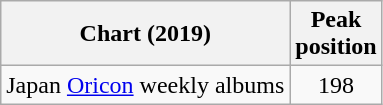<table class="wikitable sortable">
<tr>
<th>Chart (2019)</th>
<th>Peak<br>position</th>
</tr>
<tr>
<td>Japan <a href='#'>Oricon</a> weekly albums</td>
<td align="center">198</td>
</tr>
</table>
